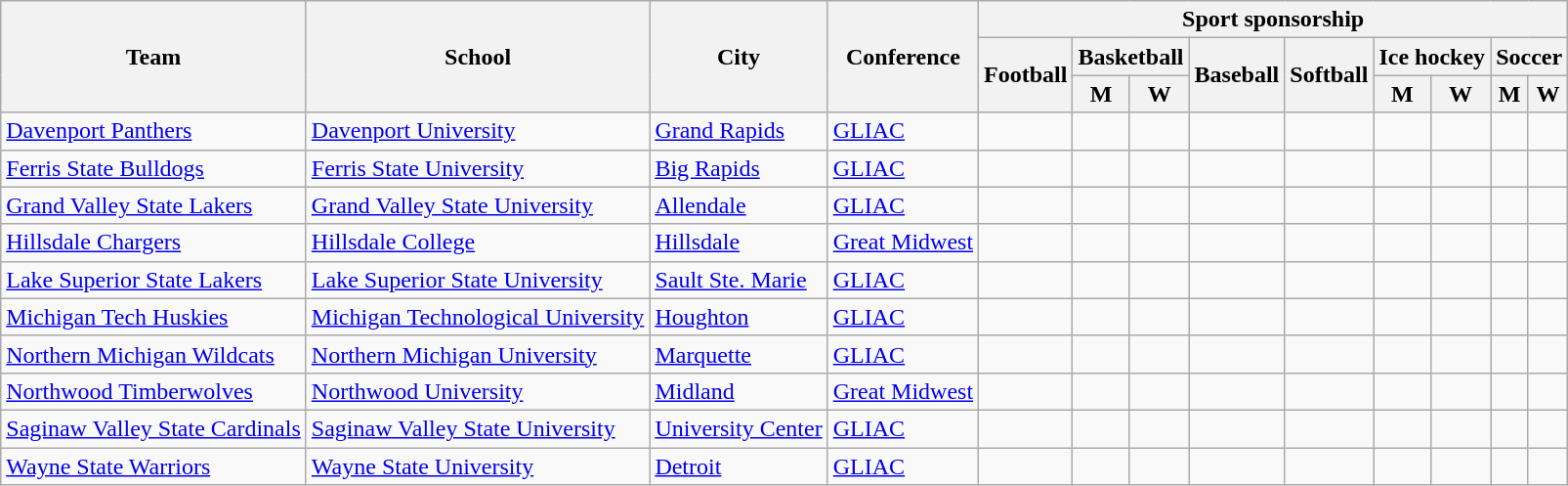<table class="sortable wikitable">
<tr>
<th rowspan=3>Team</th>
<th rowspan=3>School</th>
<th rowspan=3>City</th>
<th rowspan=3>Conference</th>
<th colspan=9>Sport sponsorship</th>
</tr>
<tr>
<th rowspan=2>Football</th>
<th colspan=2>Basketball</th>
<th rowspan=2>Baseball</th>
<th rowspan=2>Softball</th>
<th colspan=2>Ice hockey</th>
<th colspan=2>Soccer</th>
</tr>
<tr>
<th>M</th>
<th>W</th>
<th>M</th>
<th>W</th>
<th>M</th>
<th>W</th>
</tr>
<tr>
<td><a href='#'>Davenport Panthers</a></td>
<td><a href='#'>Davenport University</a></td>
<td><a href='#'>Grand Rapids</a></td>
<td><a href='#'>GLIAC</a></td>
<td></td>
<td></td>
<td></td>
<td></td>
<td></td>
<td></td>
<td></td>
<td></td>
<td></td>
</tr>
<tr>
<td><a href='#'>Ferris State Bulldogs</a></td>
<td><a href='#'>Ferris State University</a></td>
<td><a href='#'>Big Rapids</a></td>
<td><a href='#'>GLIAC</a></td>
<td></td>
<td></td>
<td></td>
<td></td>
<td></td>
<td> </td>
<td></td>
<td></td>
<td></td>
</tr>
<tr>
<td><a href='#'>Grand Valley State Lakers</a></td>
<td><a href='#'>Grand Valley State University</a></td>
<td><a href='#'>Allendale</a></td>
<td><a href='#'>GLIAC</a></td>
<td></td>
<td></td>
<td></td>
<td></td>
<td></td>
<td></td>
<td></td>
<td></td>
<td></td>
</tr>
<tr>
<td><a href='#'>Hillsdale Chargers</a></td>
<td><a href='#'>Hillsdale College</a></td>
<td><a href='#'>Hillsdale</a></td>
<td><a href='#'>Great Midwest</a></td>
<td></td>
<td></td>
<td></td>
<td></td>
<td></td>
<td></td>
<td></td>
<td></td>
<td></td>
</tr>
<tr>
<td><a href='#'>Lake Superior State Lakers</a></td>
<td><a href='#'>Lake Superior State University</a></td>
<td><a href='#'>Sault Ste. Marie</a></td>
<td><a href='#'>GLIAC</a></td>
<td></td>
<td></td>
<td></td>
<td></td>
<td></td>
<td> </td>
<td></td>
<td></td>
<td></td>
</tr>
<tr>
<td><a href='#'>Michigan Tech Huskies</a></td>
<td><a href='#'>Michigan Technological University</a></td>
<td><a href='#'>Houghton</a></td>
<td><a href='#'>GLIAC</a></td>
<td></td>
<td></td>
<td></td>
<td></td>
<td></td>
<td> </td>
<td></td>
<td></td>
<td></td>
</tr>
<tr>
<td><a href='#'>Northern Michigan Wildcats</a></td>
<td><a href='#'>Northern Michigan University</a></td>
<td><a href='#'>Marquette</a></td>
<td><a href='#'>GLIAC</a></td>
<td></td>
<td></td>
<td></td>
<td></td>
<td></td>
<td> </td>
<td></td>
<td></td>
<td></td>
</tr>
<tr>
<td><a href='#'>Northwood Timberwolves</a></td>
<td><a href='#'>Northwood University</a></td>
<td><a href='#'>Midland</a></td>
<td><a href='#'>Great Midwest</a></td>
<td></td>
<td></td>
<td></td>
<td></td>
<td></td>
<td></td>
<td></td>
<td></td>
<td></td>
</tr>
<tr>
<td><a href='#'>Saginaw Valley State Cardinals</a></td>
<td><a href='#'>Saginaw Valley State University</a></td>
<td><a href='#'>University Center</a></td>
<td><a href='#'>GLIAC</a></td>
<td></td>
<td></td>
<td></td>
<td></td>
<td></td>
<td></td>
<td></td>
<td></td>
<td></td>
</tr>
<tr>
<td><a href='#'>Wayne State Warriors</a></td>
<td><a href='#'>Wayne State University</a></td>
<td><a href='#'>Detroit</a></td>
<td><a href='#'>GLIAC</a></td>
<td></td>
<td></td>
<td></td>
<td></td>
<td></td>
<td></td>
<td></td>
<td></td>
<td></td>
</tr>
</table>
